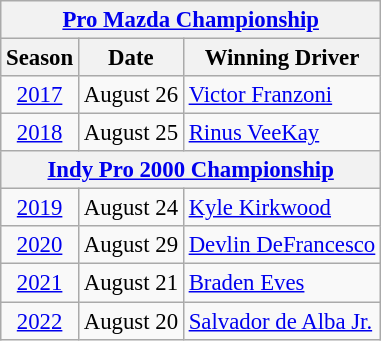<table class="wikitable" style="font-size: 95%;">
<tr>
<th colspan="3"><a href='#'>Pro Mazda Championship</a></th>
</tr>
<tr>
<th>Season</th>
<th>Date</th>
<th>Winning Driver</th>
</tr>
<tr>
<td align=center><a href='#'>2017</a></td>
<td>August 26</td>
<td> <a href='#'>Victor Franzoni</a></td>
</tr>
<tr>
<td align=center><a href='#'>2018</a></td>
<td>August 25</td>
<td> <a href='#'>Rinus VeeKay</a></td>
</tr>
<tr>
<th colspan="3"><a href='#'>Indy Pro 2000 Championship</a></th>
</tr>
<tr>
<td align="center"><a href='#'>2019</a></td>
<td>August 24</td>
<td> <a href='#'>Kyle Kirkwood</a></td>
</tr>
<tr>
<td align="center"><a href='#'>2020</a></td>
<td>August 29</td>
<td> <a href='#'>Devlin DeFrancesco</a></td>
</tr>
<tr>
<td align="center"><a href='#'>2021</a></td>
<td>August 21</td>
<td> <a href='#'>Braden Eves</a></td>
</tr>
<tr>
<td align="center"><a href='#'>2022</a></td>
<td>August 20</td>
<td> <a href='#'>Salvador de Alba Jr.</a></td>
</tr>
</table>
